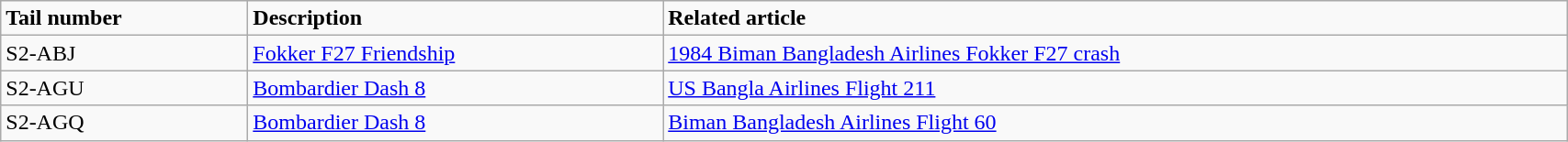<table class="wikitable" width="90%">
<tr>
<td><strong>Tail number</strong></td>
<td><strong>Description</strong></td>
<td><strong>Related article</strong></td>
</tr>
<tr>
<td>S2-ABJ</td>
<td><a href='#'>Fokker F27 Friendship</a></td>
<td><a href='#'>1984 Biman Bangladesh Airlines Fokker F27 crash</a></td>
</tr>
<tr>
<td>S2-AGU</td>
<td><a href='#'>Bombardier Dash 8</a></td>
<td><a href='#'>US Bangla Airlines Flight 211</a></td>
</tr>
<tr>
<td>S2-AGQ</td>
<td><a href='#'>Bombardier Dash 8</a></td>
<td><a href='#'>Biman Bangladesh Airlines Flight 60</a></td>
</tr>
</table>
